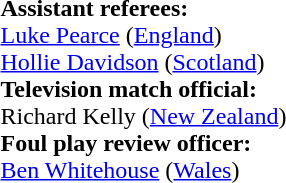<table style="width:100%">
<tr>
<td><br>
<strong>Assistant referees:</strong>
<br><a href='#'>Luke Pearce</a> (<a href='#'>England</a>)
<br><a href='#'>Hollie Davidson</a> (<a href='#'>Scotland</a>)
<br><strong>Television match official:</strong>
<br>Richard Kelly (<a href='#'>New Zealand</a>)
<br><strong>Foul play review officer:</strong>
<br><a href='#'>Ben Whitehouse</a> (<a href='#'>Wales</a>)</td>
</tr>
</table>
